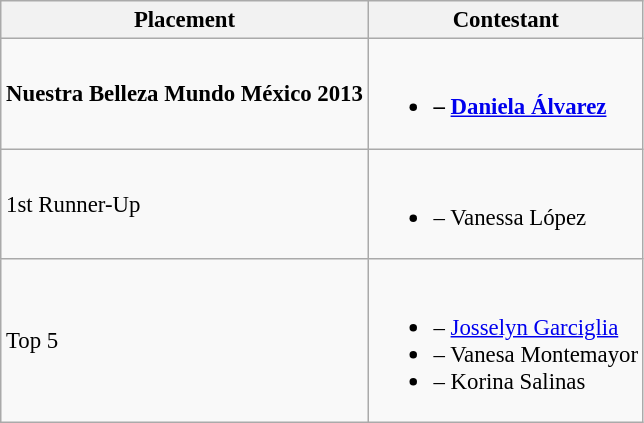<table class="wikitable sortable" style="font-size: 95%;">
<tr>
<th>Placement</th>
<th>Contestant</th>
</tr>
<tr>
<td><strong>Nuestra Belleza Mundo México 2013</strong></td>
<td><br><ul><li><strong> – <a href='#'>Daniela Álvarez</a></strong></li></ul></td>
</tr>
<tr>
<td>1st Runner-Up</td>
<td><br><ul><li> – Vanessa López</li></ul></td>
</tr>
<tr>
<td>Top 5</td>
<td><br><ul><li> – <a href='#'>Josselyn Garciglia</a></li><li> – Vanesa Montemayor</li><li> – Korina Salinas</li></ul></td>
</tr>
</table>
